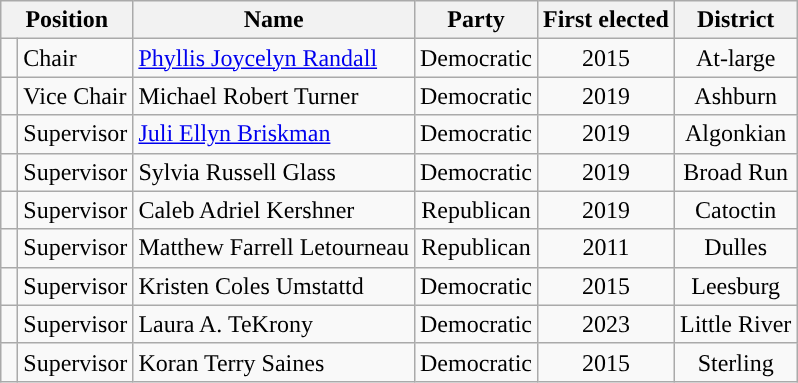<table class="wikitable">
<tr>
<th colspan="2" align="center" valign="bottom">Position</th>
<th style="text-align:center;">Name</th>
<th valign="bottom">Party</th>
<th valign="bottom" align="center">First elected</th>
<th valign="bottom" align="center">District</th>
</tr>
<tr>
<td style="background-color:"> </td>
<td>Chair</td>
<td><a href='#'>Phyllis Joycelyn Randall</a></td>
<td style="text-align:center;">Democratic</td>
<td style="text-align:center;">2015</td>
<td style="text-align:center;">At-large</td>
</tr>
<tr>
<td style="background-color:"> </td>
<td>Vice Chair</td>
<td>Michael Robert Turner</td>
<td style="text-align:center;">Democratic</td>
<td style="text-align:center;">2019</td>
<td style="text-align:center;">Ashburn</td>
</tr>
<tr>
<td style="background-color:"> </td>
<td>Supervisor</td>
<td><a href='#'>Juli Ellyn Briskman</a></td>
<td style="text-align:center;">Democratic</td>
<td style="text-align:center;">2019</td>
<td style="text-align:center;">Algonkian</td>
</tr>
<tr>
<td style="background-color:"> </td>
<td>Supervisor</td>
<td>Sylvia Russell Glass</td>
<td style="text-align:center;">Democratic</td>
<td style="text-align:center;">2019</td>
<td style="text-align:center;">Broad Run</td>
</tr>
<tr>
<td style="background-color:"> </td>
<td>Supervisor</td>
<td>Caleb Adriel Kershner</td>
<td style="text-align:center;">Republican</td>
<td style="text-align:center;">2019</td>
<td style="text-align:center;">Catoctin</td>
</tr>
<tr>
<td style="background-color:"> </td>
<td>Supervisor</td>
<td>Matthew Farrell Letourneau</td>
<td style="text-align:center;">Republican</td>
<td style="text-align:center;">2011</td>
<td style="text-align:center;">Dulles</td>
</tr>
<tr>
<td style="background-color:"> </td>
<td>Supervisor</td>
<td>Kristen Coles Umstattd</td>
<td style="text-align:center;">Democratic</td>
<td style="text-align:center;">2015</td>
<td style="text-align:center;">Leesburg</td>
</tr>
<tr>
<td style="background-color:"> </td>
<td>Supervisor</td>
<td>Laura A. TeKrony</td>
<td style="text-align:center;">Democratic</td>
<td style="text-align:center;">2023</td>
<td style="text-align:center;">Little River</td>
</tr>
<tr>
<td style="background-color:"> </td>
<td>Supervisor</td>
<td>Koran Terry Saines</td>
<td style="text-align:center;">Democratic</td>
<td style="text-align:center;">2015</td>
<td style="text-align:center;">Sterling</td>
</tr>
</table>
